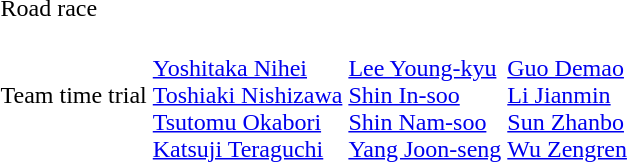<table>
<tr>
<td>Road race</td>
<td></td>
<td></td>
<td></td>
</tr>
<tr>
<td>Team time trial</td>
<td><br><a href='#'>Yoshitaka Nihei</a><br><a href='#'>Toshiaki Nishizawa</a><br><a href='#'>Tsutomu Okabori</a><br><a href='#'>Katsuji Teraguchi</a></td>
<td><br><a href='#'>Lee Young-kyu</a><br><a href='#'>Shin In-soo</a><br><a href='#'>Shin Nam-soo</a><br><a href='#'>Yang Joon-seng</a></td>
<td><br><a href='#'>Guo Demao</a><br><a href='#'>Li Jianmin</a><br><a href='#'>Sun Zhanbo</a><br><a href='#'>Wu Zengren</a></td>
</tr>
</table>
